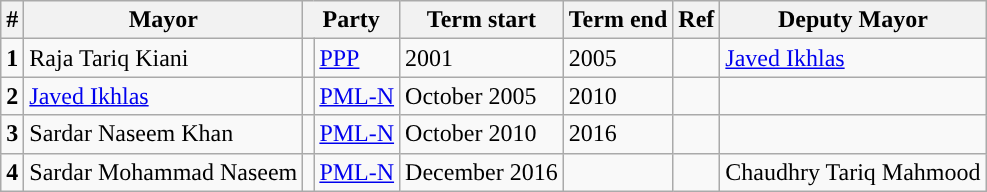<table class="wikitable">
<tr>
<th>#</th>
<th>Mayor</th>
<th colspan="2">Party</th>
<th>Term start</th>
<th>Term end</th>
<th>Ref</th>
<th>Deputy Mayor</th>
</tr>
<tr>
<td><strong>1</strong></td>
<td>Raja Tariq Kiani</td>
<td style="background-color: "></td>
<td><a href='#'>PPP</a></td>
<td>2001</td>
<td>2005</td>
<td></td>
<td><a href='#'>Javed Ikhlas</a></td>
</tr>
<tr>
<td><strong>2</strong></td>
<td><a href='#'>Javed Ikhlas</a></td>
<td style="background-color: "></td>
<td><a href='#'>PML-N</a></td>
<td>October 2005</td>
<td>2010</td>
<td></td>
<td></td>
</tr>
<tr>
<td><strong>3</strong></td>
<td>Sardar Naseem Khan</td>
<td style="background-color: "></td>
<td><a href='#'>PML-N</a></td>
<td>October 2010</td>
<td>2016</td>
<td></td>
<td></td>
</tr>
<tr>
<td><strong>4</strong></td>
<td>Sardar Mohammad Naseem</td>
<td style="background-color: "></td>
<td><a href='#'>PML-N</a></td>
<td>December 2016</td>
<td></td>
<td></td>
<td>Chaudhry Tariq Mahmood</td>
</tr>
</table>
